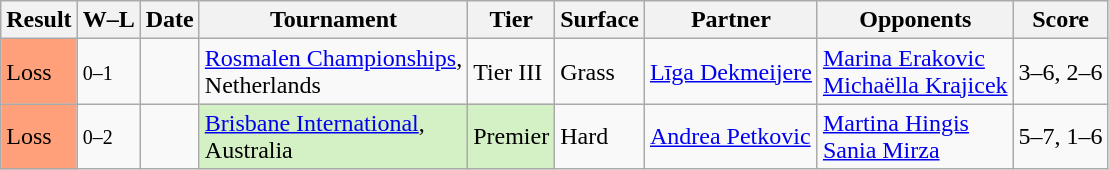<table class="sortable wikitable nowrap">
<tr>
<th>Result</th>
<th class="unsortable">W–L</th>
<th>Date</th>
<th>Tournament</th>
<th>Tier</th>
<th>Surface</th>
<th>Partner</th>
<th>Opponents</th>
<th class="unsortable">Score</th>
</tr>
<tr>
<td style="background:#ffa07a;">Loss</td>
<td><small>0–1</small></td>
<td><a href='#'></a></td>
<td><a href='#'>Rosmalen Championships</a>, <br> Netherlands</td>
<td>Tier III</td>
<td>Grass</td>
<td> <a href='#'>Līga Dekmeijere</a></td>
<td> <a href='#'>Marina Erakovic</a> <br>  <a href='#'>Michaëlla Krajicek</a></td>
<td>3–6, 2–6</td>
</tr>
<tr>
<td style="background:#ffa07a;">Loss</td>
<td><small>0–2</small></td>
<td><a href='#'></a></td>
<td style="background:#d4f1c5;"><a href='#'>Brisbane International</a>, <br> Australia</td>
<td style="background:#d4f1c5;">Premier</td>
<td>Hard</td>
<td> <a href='#'>Andrea Petkovic</a></td>
<td> <a href='#'>Martina Hingis</a> <br>  <a href='#'>Sania Mirza</a></td>
<td>5–7, 1–6</td>
</tr>
</table>
